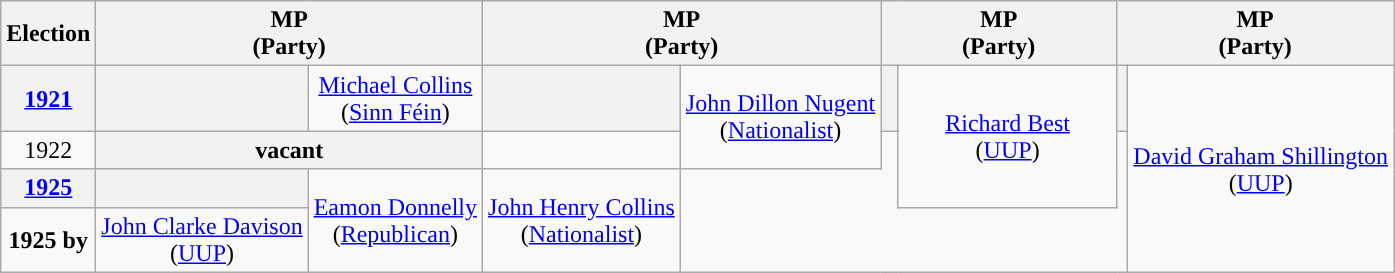<table class="wikitable" style="text-align:center">
<tr>
<th>Election</th>
<th scope="col" width="150" colspan = "2">MP<br> (Party)</th>
<th scope="col" width="150" colspan = "2">MP<br> (Party)</th>
<th scope="col" width="150" colspan = "2">MP<br> (Party)</th>
<th scope="col" width="150" colspan = "2">MP<br> (Party)</th>
</tr>
<tr>
<th><a href='#'>1921</a></th>
<th style="background-color: "></th>
<td [><a href='#'>Michael Collins</a><br>(<a href='#'>Sinn Féin</a>)</td>
<th style="background-color: "></th>
<td rowspan=2><a href='#'>John Dillon Nugent</a> <br> (<a href='#'>Nationalist</a>)</td>
<th style="background-color: "></th>
<td rowspan="3"><a href='#'>Richard Best</a><br>(<a href='#'>UUP</a>)</td>
<th style="background-color: "></th>
<td rowspan=4><a href='#'>David Graham Shillington</a><br>(<a href='#'>UUP</a>)</td>
</tr>
<tr>
<td>1922</td>
<th colspan="2">vacant</th>
</tr>
<tr>
<th><a href='#'>1925</a></th>
<th style="background-color: "></th>
<td rowspan=2><a href='#'>Eamon Donnelly</a><br>(<a href='#'>Republican</a>)</td>
<td rowspan=2><a href='#'>John Henry Collins</a><br> (<a href='#'>Nationalist</a>)</td>
</tr>
<tr>
<td><strong>1925 by</strong></td>
<td><a href='#'>John Clarke Davison</a> <br> (<a href='#'>UUP</a>)</td>
</tr>
</table>
